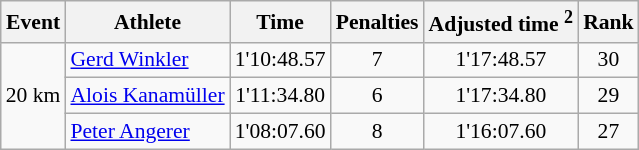<table class="wikitable" style="font-size:90%">
<tr>
<th>Event</th>
<th>Athlete</th>
<th>Time</th>
<th>Penalties</th>
<th>Adjusted time <sup>2</sup></th>
<th>Rank</th>
</tr>
<tr>
<td rowspan="3">20 km</td>
<td><a href='#'>Gerd Winkler</a></td>
<td align="center">1'10:48.57</td>
<td align="center">7</td>
<td align="center">1'17:48.57</td>
<td align="center">30</td>
</tr>
<tr>
<td><a href='#'>Alois Kanamüller</a></td>
<td align="center">1'11:34.80</td>
<td align="center">6</td>
<td align="center">1'17:34.80</td>
<td align="center">29</td>
</tr>
<tr>
<td><a href='#'>Peter Angerer</a></td>
<td align="center">1'08:07.60</td>
<td align="center">8</td>
<td align="center">1'16:07.60</td>
<td align="center">27</td>
</tr>
</table>
